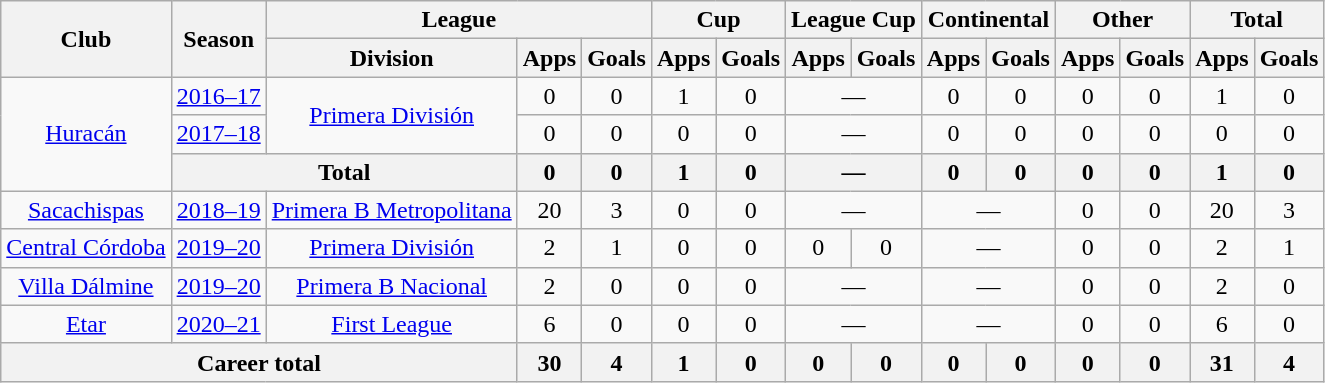<table class="wikitable" style="text-align:center">
<tr>
<th rowspan="2">Club</th>
<th rowspan="2">Season</th>
<th colspan="3">League</th>
<th colspan="2">Cup</th>
<th colspan="2">League Cup</th>
<th colspan="2">Continental</th>
<th colspan="2">Other</th>
<th colspan="2">Total</th>
</tr>
<tr>
<th>Division</th>
<th>Apps</th>
<th>Goals</th>
<th>Apps</th>
<th>Goals</th>
<th>Apps</th>
<th>Goals</th>
<th>Apps</th>
<th>Goals</th>
<th>Apps</th>
<th>Goals</th>
<th>Apps</th>
<th>Goals</th>
</tr>
<tr>
<td rowspan="3"><a href='#'>Huracán</a></td>
<td><a href='#'>2016–17</a></td>
<td rowspan="2"><a href='#'>Primera División</a></td>
<td>0</td>
<td>0</td>
<td>1</td>
<td>0</td>
<td colspan="2">—</td>
<td>0</td>
<td>0</td>
<td>0</td>
<td>0</td>
<td>1</td>
<td>0</td>
</tr>
<tr>
<td><a href='#'>2017–18</a></td>
<td>0</td>
<td>0</td>
<td>0</td>
<td>0</td>
<td colspan="2">—</td>
<td>0</td>
<td>0</td>
<td>0</td>
<td>0</td>
<td>0</td>
<td>0</td>
</tr>
<tr>
<th colspan="2">Total</th>
<th>0</th>
<th>0</th>
<th>1</th>
<th>0</th>
<th colspan="2">—</th>
<th>0</th>
<th>0</th>
<th>0</th>
<th>0</th>
<th>1</th>
<th>0</th>
</tr>
<tr>
<td rowspan="1"><a href='#'>Sacachispas</a></td>
<td><a href='#'>2018–19</a></td>
<td rowspan="1"><a href='#'>Primera B Metropolitana</a></td>
<td>20</td>
<td>3</td>
<td>0</td>
<td>0</td>
<td colspan="2">—</td>
<td colspan="2">—</td>
<td>0</td>
<td>0</td>
<td>20</td>
<td>3</td>
</tr>
<tr>
<td rowspan="1"><a href='#'>Central Córdoba</a></td>
<td><a href='#'>2019–20</a></td>
<td rowspan="1"><a href='#'>Primera División</a></td>
<td>2</td>
<td>1</td>
<td>0</td>
<td>0</td>
<td>0</td>
<td>0</td>
<td colspan="2">—</td>
<td>0</td>
<td>0</td>
<td>2</td>
<td>1</td>
</tr>
<tr>
<td rowspan="1"><a href='#'>Villa Dálmine</a></td>
<td><a href='#'>2019–20</a></td>
<td rowspan="1"><a href='#'>Primera B Nacional</a></td>
<td>2</td>
<td>0</td>
<td>0</td>
<td>0</td>
<td colspan="2">—</td>
<td colspan="2">—</td>
<td>0</td>
<td>0</td>
<td>2</td>
<td>0</td>
</tr>
<tr>
<td rowspan="1"><a href='#'>Etar</a></td>
<td><a href='#'>2020–21</a></td>
<td rowspan="1"><a href='#'>First League</a></td>
<td>6</td>
<td>0</td>
<td>0</td>
<td>0</td>
<td colspan="2">—</td>
<td colspan="2">—</td>
<td>0</td>
<td>0</td>
<td>6</td>
<td>0</td>
</tr>
<tr>
<th colspan="3">Career total</th>
<th>30</th>
<th>4</th>
<th>1</th>
<th>0</th>
<th>0</th>
<th>0</th>
<th>0</th>
<th>0</th>
<th>0</th>
<th>0</th>
<th>31</th>
<th>4</th>
</tr>
</table>
